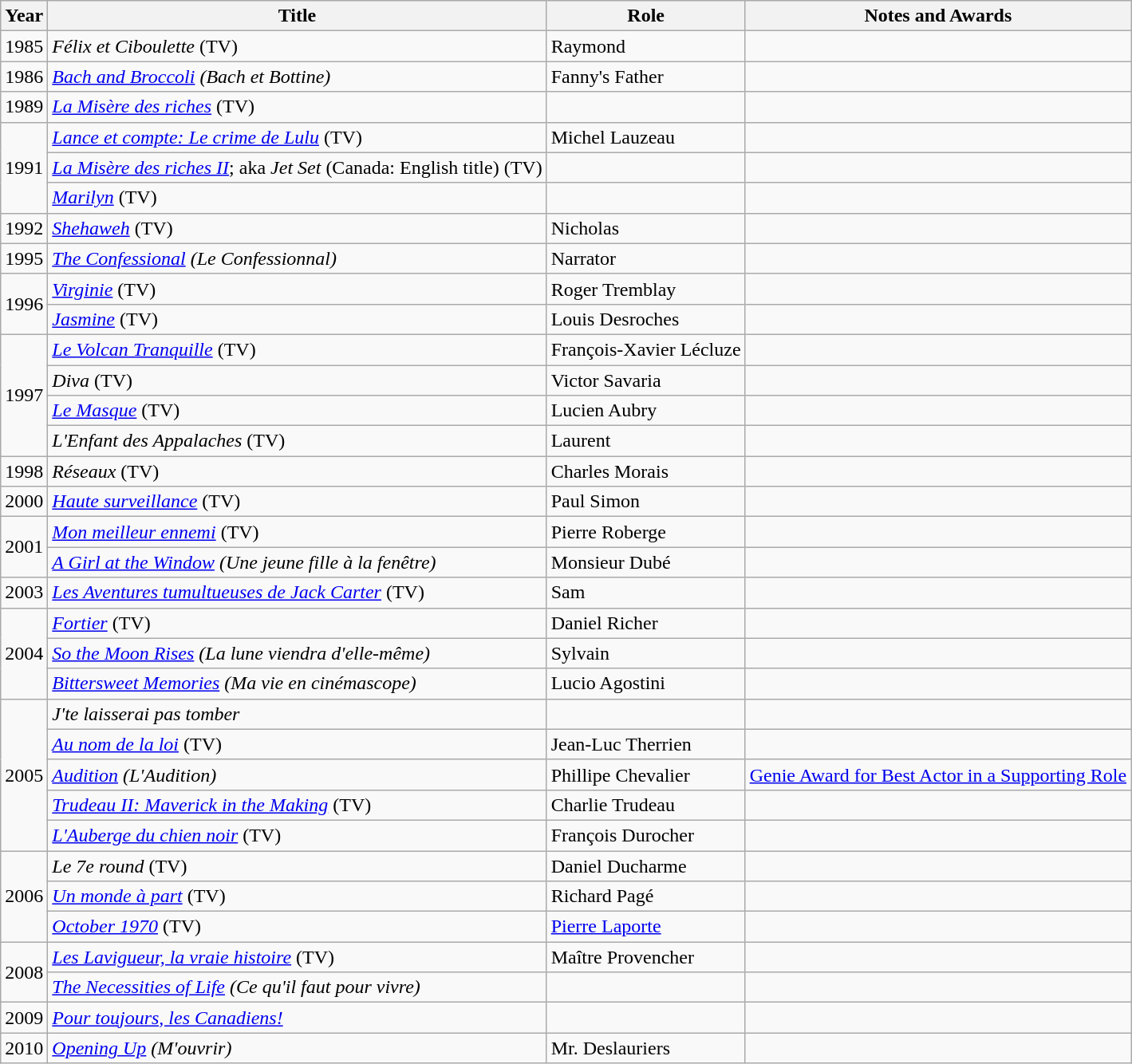<table class="wikitable">
<tr>
<th>Year</th>
<th>Title</th>
<th>Role</th>
<th>Notes and Awards</th>
</tr>
<tr>
<td rowspan="1">1985</td>
<td><em>Félix et Ciboulette</em> (TV)</td>
<td>Raymond</td>
<td></td>
</tr>
<tr>
<td rowspan="1">1986</td>
<td><em><a href='#'>Bach and Broccoli</a> (Bach et Bottine)</em></td>
<td>Fanny's Father</td>
<td></td>
</tr>
<tr>
<td rowspan="1">1989</td>
<td><em><a href='#'>La Misère des riches</a></em> (TV)</td>
<td></td>
<td></td>
</tr>
<tr>
<td rowspan="3">1991</td>
<td><em><a href='#'>Lance et compte: Le crime de Lulu</a></em> (TV)</td>
<td>Michel Lauzeau</td>
<td></td>
</tr>
<tr>
<td><em><a href='#'>La Misère des riches II</a></em>; aka  <em>Jet Set</em> (Canada: English title) (TV)</td>
<td></td>
<td></td>
</tr>
<tr>
<td><em><a href='#'>Marilyn</a></em> (TV)</td>
<td></td>
<td></td>
</tr>
<tr>
<td rowspan="1">1992</td>
<td><em><a href='#'>Shehaweh</a></em> (TV)</td>
<td>Nicholas</td>
<td></td>
</tr>
<tr>
<td rowspan="1">1995</td>
<td><em><a href='#'>The Confessional</a> (Le Confessionnal)</em></td>
<td>Narrator</td>
<td></td>
</tr>
<tr>
<td rowspan="2">1996</td>
<td><em><a href='#'>Virginie</a></em> (TV)</td>
<td>Roger Tremblay</td>
<td></td>
</tr>
<tr>
<td><em><a href='#'>Jasmine</a></em> (TV)</td>
<td>Louis Desroches</td>
<td></td>
</tr>
<tr>
<td rowspan="4">1997</td>
<td><em><a href='#'>Le Volcan Tranquille</a></em> (TV)</td>
<td>François-Xavier Lécluze</td>
<td></td>
</tr>
<tr>
<td><em>Diva</em> (TV)</td>
<td>Victor Savaria</td>
<td></td>
</tr>
<tr>
<td><em><a href='#'>Le Masque</a></em> (TV)</td>
<td>Lucien Aubry</td>
<td></td>
</tr>
<tr>
<td><em>L'Enfant des Appalaches</em> (TV)</td>
<td>Laurent</td>
<td></td>
</tr>
<tr>
<td rowspan="1">1998</td>
<td><em>Réseaux</em> (TV)</td>
<td>Charles Morais</td>
<td></td>
</tr>
<tr>
<td rowspan="1">2000</td>
<td><em><a href='#'>Haute surveillance</a></em> (TV)</td>
<td>Paul Simon</td>
<td></td>
</tr>
<tr>
<td rowspan="2">2001</td>
<td><em><a href='#'>Mon meilleur ennemi</a></em> (TV)</td>
<td>Pierre Roberge</td>
<td></td>
</tr>
<tr>
<td><em><a href='#'>A Girl at the Window</a> (Une jeune fille à la fenêtre)</em></td>
<td>Monsieur Dubé</td>
<td></td>
</tr>
<tr>
<td rowspan="1">2003</td>
<td><em><a href='#'>Les Aventures tumultueuses de Jack Carter</a></em> (TV)</td>
<td>Sam</td>
<td></td>
</tr>
<tr>
<td rowspan="3">2004</td>
<td><em><a href='#'>Fortier</a></em> (TV)</td>
<td>Daniel Richer</td>
<td></td>
</tr>
<tr>
<td><em><a href='#'>So the Moon Rises</a> (La lune viendra d'elle-même)</em></td>
<td>Sylvain</td>
<td></td>
</tr>
<tr>
<td><em><a href='#'>Bittersweet Memories</a> (Ma vie en cinémascope)</em></td>
<td>Lucio Agostini</td>
<td></td>
</tr>
<tr>
<td rowspan="5">2005</td>
<td><em>J'te laisserai pas tomber</em></td>
<td></td>
<td></td>
</tr>
<tr>
<td><em><a href='#'>Au nom de la loi</a></em> (TV)</td>
<td>Jean-Luc Therrien</td>
<td></td>
</tr>
<tr>
<td><em><a href='#'>Audition</a> (L'Audition)</em></td>
<td>Phillipe Chevalier</td>
<td><a href='#'>Genie Award for Best Actor in a Supporting Role</a></td>
</tr>
<tr>
<td><em><a href='#'>Trudeau II: Maverick in the Making</a></em> (TV)</td>
<td>Charlie Trudeau</td>
<td></td>
</tr>
<tr>
<td><em><a href='#'>L'Auberge du chien noir</a></em> (TV)</td>
<td>François Durocher</td>
<td></td>
</tr>
<tr>
<td rowspan="3">2006</td>
<td><em>Le 7e round</em> (TV)</td>
<td>Daniel Ducharme</td>
<td></td>
</tr>
<tr>
<td><em><a href='#'>Un monde à part</a></em> (TV)</td>
<td>Richard Pagé</td>
<td></td>
</tr>
<tr>
<td><em><a href='#'>October 1970</a></em> (TV)</td>
<td><a href='#'>Pierre Laporte</a></td>
<td></td>
</tr>
<tr>
<td rowspan="2">2008</td>
<td><em><a href='#'>Les Lavigueur, la vraie histoire</a></em> (TV)</td>
<td>Maître Provencher</td>
<td></td>
</tr>
<tr>
<td><em><a href='#'>The Necessities of Life</a> (Ce qu'il faut pour vivre)</em></td>
<td></td>
<td></td>
</tr>
<tr>
<td rowspan="1">2009</td>
<td><em><a href='#'>Pour toujours, les Canadiens!</a></em></td>
<td></td>
<td></td>
</tr>
<tr>
<td>2010</td>
<td><em><a href='#'>Opening Up</a> (M'ouvrir)</em></td>
<td>Mr. Deslauriers</td>
<td></td>
</tr>
</table>
